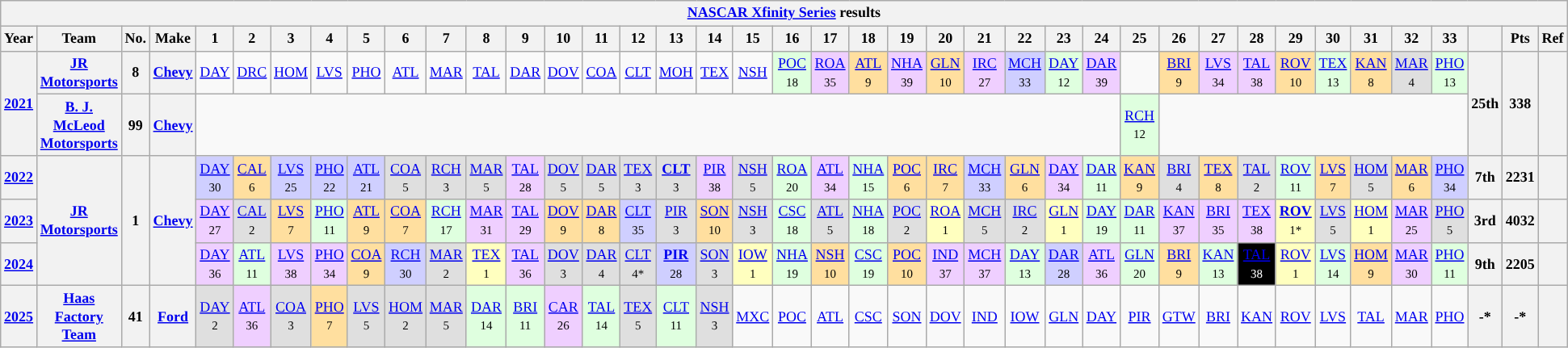<table class="wikitable" style="text-align:center; font-size:75%">
<tr>
<th colspan=42><a href='#'>NASCAR Xfinity Series</a> results</th>
</tr>
<tr>
<th>Year</th>
<th>Team</th>
<th>No.</th>
<th>Make</th>
<th>1</th>
<th>2</th>
<th>3</th>
<th>4</th>
<th>5</th>
<th>6</th>
<th>7</th>
<th>8</th>
<th>9</th>
<th>10</th>
<th>11</th>
<th>12</th>
<th>13</th>
<th>14</th>
<th>15</th>
<th>16</th>
<th>17</th>
<th>18</th>
<th>19</th>
<th>20</th>
<th>21</th>
<th>22</th>
<th>23</th>
<th>24</th>
<th>25</th>
<th>26</th>
<th>27</th>
<th>28</th>
<th>29</th>
<th>30</th>
<th>31</th>
<th>32</th>
<th>33</th>
<th></th>
<th>Pts</th>
<th>Ref</th>
</tr>
<tr>
<th rowspan=2><a href='#'>2021</a></th>
<th><a href='#'>JR Motorsports</a></th>
<th>8</th>
<th><a href='#'>Chevy</a></th>
<td><a href='#'>DAY</a></td>
<td><a href='#'>DRC</a></td>
<td><a href='#'>HOM</a></td>
<td><a href='#'>LVS</a></td>
<td><a href='#'>PHO</a></td>
<td><a href='#'>ATL</a></td>
<td><a href='#'>MAR</a></td>
<td><a href='#'>TAL</a></td>
<td><a href='#'>DAR</a></td>
<td><a href='#'>DOV</a></td>
<td><a href='#'>COA</a></td>
<td><a href='#'>CLT</a></td>
<td><a href='#'>MOH</a></td>
<td><a href='#'>TEX</a></td>
<td><a href='#'>NSH</a></td>
<td style="background:#DFFFDF;"><a href='#'>POC</a><br><small>18</small></td>
<td style="background:#EFCFFF;"><a href='#'>ROA</a><br><small>35</small></td>
<td style="background:#FFDF9F;"><a href='#'>ATL</a><br><small>9</small></td>
<td style="background:#EFCFFF;"><a href='#'>NHA</a><br><small>39</small></td>
<td style="background:#FFDF9F;"><a href='#'>GLN</a><br><small>10</small></td>
<td style="background:#EFCFFF;"><a href='#'>IRC</a><br><small>27</small></td>
<td style="background:#CFCFFF;"><a href='#'>MCH</a><br><small>33</small></td>
<td style="background:#DFFFDF;"><a href='#'>DAY</a><br><small>12</small></td>
<td style="background:#EFCFFF;"><a href='#'>DAR</a><br><small>39</small></td>
<td></td>
<td style="background:#FFDF9F;"><a href='#'>BRI</a><br><small>9</small></td>
<td style="background:#EFCFFF;"><a href='#'>LVS</a><br><small>34</small></td>
<td style="background:#EFCFFF;"><a href='#'>TAL</a><br><small>38</small></td>
<td style="background:#FFDF9F;"><a href='#'>ROV</a><br><small>10</small></td>
<td style="background:#DFFFDF;"><a href='#'>TEX</a><br><small>13</small></td>
<td style="background:#FFDF9F;"><a href='#'>KAN</a><br><small>8</small></td>
<td style="background:#DFDFDF;'"><a href='#'>MAR</a><br><small>4</small></td>
<td style="background:#DFFFDF;"><a href='#'>PHO</a><br><small>13</small></td>
<th rowspan=2>25th</th>
<th rowspan=2>338</th>
<th rowspan=2></th>
</tr>
<tr>
<th><a href='#'>B. J. McLeod Motorsports</a></th>
<th>99</th>
<th><a href='#'>Chevy</a></th>
<td colspan=24></td>
<td style="background:#DFFFDF;"><a href='#'>RCH</a><br><small>12</small></td>
<td colspan=8></td>
</tr>
<tr>
<th><a href='#'>2022</a></th>
<th rowspan=3><a href='#'>JR Motorsports</a></th>
<th rowspan=3>1</th>
<th rowspan=3><a href='#'>Chevy</a></th>
<td style="background:#CFCFFF;"><a href='#'>DAY</a><br><small>30</small></td>
<td style="background:#FFDF9F;"><a href='#'>CAL</a><br><small>6</small></td>
<td style="background:#CFCFFF;"><a href='#'>LVS</a><br><small>25</small></td>
<td style="background:#CFCFFF;"><a href='#'>PHO</a><br><small>22</small></td>
<td style="background:#CFCFFF;"><a href='#'>ATL</a><br><small>21</small></td>
<td style="background:#DFDFDF;"><a href='#'>COA</a><br><small>5</small></td>
<td style="background:#DFDFDF;"><a href='#'>RCH</a><br><small>3</small></td>
<td style="background:#DFDFDF;"><a href='#'>MAR</a><br><small>5</small></td>
<td style="background:#EFCFFF;"><a href='#'>TAL</a><br><small>28</small></td>
<td style="background:#DFDFDF;"><a href='#'>DOV</a><br><small>5</small></td>
<td style="background:#DFDFDF;"><a href='#'>DAR</a><br><small>5</small></td>
<td style="background:#DFDFDF;"><a href='#'>TEX</a><br><small>3</small></td>
<td style="background:#DFDFDF;"><strong><a href='#'>CLT</a></strong><br><small>3</small></td>
<td style="background:#EFCFFF;"><a href='#'>PIR</a><br><small>38</small></td>
<td style="background:#DFDFDF;"><a href='#'>NSH</a><br><small>5</small></td>
<td style="background:#DFFFDF;"><a href='#'>ROA</a><br><small>20</small></td>
<td style="background:#EFCFFF;"><a href='#'>ATL</a><br><small>34</small></td>
<td style="background:#DFFFDF;"><a href='#'>NHA</a><br><small>15</small></td>
<td style="background:#FFDF9F;"><a href='#'>POC</a><br><small>6</small></td>
<td style="background:#FFDF9F;"><a href='#'>IRC</a><br><small>7</small></td>
<td style="background:#CFCFFF;"><a href='#'>MCH</a><br><small>33</small></td>
<td style="background:#FFDF9F;"><a href='#'>GLN</a><br><small>6</small></td>
<td style="background:#EFCFFF;"><a href='#'>DAY</a><br><small>34</small></td>
<td style="background:#DFFFDF;"><a href='#'>DAR</a><br><small>11</small></td>
<td style="background:#FFDF9F;"><a href='#'>KAN</a><br><small>9</small></td>
<td style="background:#DFDFDF;"><a href='#'>BRI</a><br><small>4</small></td>
<td style="background:#FFDF9F;"><a href='#'>TEX</a><br><small>8</small></td>
<td style="background:#DFDFDF;"><a href='#'>TAL</a><br><small>2</small></td>
<td style="background:#DFFFDF;"><a href='#'>ROV</a><br><small>11</small></td>
<td style="background:#FFDF9F;"><a href='#'>LVS</a><br><small>7</small></td>
<td style="background:#DFDFDF;"><a href='#'>HOM</a><br><small>5</small></td>
<td style="background:#FFDF9F;"><a href='#'>MAR</a><br><small>6</small></td>
<td style="background:#CFCFFF;"><a href='#'>PHO</a><br><small>34</small></td>
<th>7th</th>
<th>2231</th>
<th></th>
</tr>
<tr>
<th><a href='#'>2023</a></th>
<td style="background:#EFCFFF;"><a href='#'>DAY</a><br><small>27</small></td>
<td style="background:#DFDFDF;"><a href='#'>CAL</a><br><small>2</small></td>
<td style="background:#FFDF9F;"><a href='#'>LVS</a><br><small>7</small></td>
<td style="background:#DFFFDF;"><a href='#'>PHO</a><br><small>11</small></td>
<td style="background:#FFDF9F;"><a href='#'>ATL</a><br><small>9</small></td>
<td style="background:#FFDF9F;"><a href='#'>COA</a><br><small>7</small></td>
<td style="background:#DFFFDF;"><a href='#'>RCH</a><br><small>17</small></td>
<td style="background:#EFCFFF;"><a href='#'>MAR</a><br><small>31</small></td>
<td style="background:#EFCFFF;"><a href='#'>TAL</a><br><small>29</small></td>
<td style="background:#FFDF9F;"><a href='#'>DOV</a><br><small>9</small></td>
<td style="background:#FFDF9F;"><a href='#'>DAR</a><br><small>8</small></td>
<td style="background:#CFCFFF;"><a href='#'>CLT</a><br><small>35</small></td>
<td style="background:#DFDFDF;"><a href='#'>PIR</a><br><small>3</small></td>
<td style="background:#FFDF9F;"><a href='#'>SON</a><br><small>10</small></td>
<td style="background:#DFDFDF;"><a href='#'>NSH</a><br><small>3</small></td>
<td style="background:#DFFFDF;"><a href='#'>CSC</a><br><small>18</small></td>
<td style="background:#DFDFDF;"><a href='#'>ATL</a><br><small>5</small></td>
<td style="background:#DFFFDF;"><a href='#'>NHA</a><br><small>18</small></td>
<td style="background:#DFDFDF;"><a href='#'>POC</a><br><small>2</small></td>
<td style="background:#FFFFBF;"><a href='#'>ROA</a><br><small>1</small></td>
<td style="background:#DFDFDF;"><a href='#'>MCH</a><br><small>5</small></td>
<td style="background:#DFDFDF;"><a href='#'>IRC</a><br><small>2</small></td>
<td style="background:#FFFFBF;"><a href='#'>GLN</a><br><small>1</small></td>
<td style="background:#DFFFDF;"><a href='#'>DAY</a><br><small>19</small></td>
<td style="background:#DFFFDF;"><a href='#'>DAR</a><br><small>11</small></td>
<td style="background:#EFCFFF;"><a href='#'>KAN</a><br><small>37</small></td>
<td style="background:#EFCFFF;"><a href='#'>BRI</a><br><small>35</small></td>
<td style="background:#EFCFFF;"><a href='#'>TEX</a><br><small>38</small></td>
<td style="background:#FFFFBF;"><strong><a href='#'>ROV</a></strong><br><small>1*</small></td>
<td style="background:#DFDFDF;"><a href='#'>LVS</a><br><small>5</small></td>
<td style="background:#FFFFBF;"><a href='#'>HOM</a><br><small>1</small></td>
<td style="background:#EFCFFF;"><a href='#'>MAR</a><br><small>25</small></td>
<td style="background:#DFDFDF;"><a href='#'>PHO</a><br><small>5</small></td>
<th>3rd</th>
<th>4032</th>
<th></th>
</tr>
<tr>
<th><a href='#'>2024</a></th>
<td style="background:#EFCFFF;"><a href='#'>DAY</a><br><small>36</small></td>
<td style="background:#DFFFDF;"><a href='#'>ATL</a><br><small>11</small></td>
<td style="background:#EFCFFF;"><a href='#'>LVS</a><br><small>38</small></td>
<td style="background:#EFCFFF;"><a href='#'>PHO</a><br><small>34</small></td>
<td style="background:#FFDF9F;"><a href='#'>COA</a><br><small>9</small></td>
<td style="background:#CFCFFF;"><a href='#'>RCH</a><br><small>30</small></td>
<td style="background:#DFDFDF;"><a href='#'>MAR</a><br><small>2</small></td>
<td style="background:#FFFFBF;"><a href='#'>TEX</a><br><small>1</small></td>
<td style="background:#EFCFFF;"><a href='#'>TAL</a><br><small>36</small></td>
<td style="background:#DFDFDF;"><a href='#'>DOV</a><br><small>3</small></td>
<td style="background:#DFDFDF;"><a href='#'>DAR</a><br><small>4</small></td>
<td style="background:#DFDFDF;"><a href='#'>CLT</a><br><small>4*</small></td>
<td style="background:#CFCFFF;"><strong><a href='#'>PIR</a></strong><br><small>28</small></td>
<td style="background:#DFDFDF;"><a href='#'>SON</a><br><small>3</small></td>
<td style="background:#FFFFBF;"><a href='#'>IOW</a><br><small>1</small></td>
<td style="background:#DFFFDF;"><a href='#'>NHA</a><br><small>19</small></td>
<td style="background:#FFDF9F;"><a href='#'>NSH</a><br><small>10</small></td>
<td style="background:#DFFFDF;"><a href='#'>CSC</a><br><small>19</small></td>
<td style="background:#FFDF9F;"><a href='#'>POC</a><br><small>10</small></td>
<td style="background:#EFCFFF;"><a href='#'>IND</a><br><small>37</small></td>
<td style="background:#EFCFFF;"><a href='#'>MCH</a><br><small>37</small></td>
<td style="background:#DFFFDF;"><a href='#'>DAY</a><br><small>13</small></td>
<td style="background:#CFCFFF;"><a href='#'>DAR</a><br><small>28</small></td>
<td style="background:#EFCFFF;"><a href='#'>ATL</a><br><small>36</small></td>
<td style="background:#DFFFDF;"><a href='#'>GLN</a><br><small>20</small></td>
<td style="background:#FFDF9F;"><a href='#'>BRI</a><br><small>9</small></td>
<td style="background:#DFFFDF;"><a href='#'>KAN</a><br><small>13</small></td>
<td style="background-color:#000000;color:white"><a href='#'><span>TAL</span></a><br><small>38</small></td>
<td style="background:#FFFFBF;"><a href='#'>ROV</a><br><small>1</small></td>
<td style="background:#DFFFDF;"><a href='#'>LVS</a><br><small>14</small></td>
<td style="background:#FFDF9F;"><a href='#'>HOM</a><br><small>9</small></td>
<td style="background:#EFCFFF;"><a href='#'>MAR</a><br><small>30</small></td>
<td style="background:#DFFFDF;"><a href='#'>PHO</a><br><small>11</small></td>
<th>9th</th>
<th>2205</th>
<th></th>
</tr>
<tr>
<th><a href='#'>2025</a></th>
<th><a href='#'>Haas Factory Team</a></th>
<th>41</th>
<th><a href='#'>Ford</a></th>
<td style="background:#DFDFDF;"><a href='#'>DAY</a><br><small>2</small></td>
<td style="background:#EFCFFF;"><a href='#'>ATL</a><br><small>36</small></td>
<td style="background:#DFDFDF;"><a href='#'>COA</a><br><small>3</small></td>
<td style="background:#FFDF9F;"><a href='#'>PHO</a><br><small>7</small></td>
<td style="background:#DFDFDF;"><a href='#'>LVS</a><br><small>5</small></td>
<td style="background:#DFDFDF;"><a href='#'>HOM</a><br><small>2</small></td>
<td style="background:#DFDFDF;"><a href='#'>MAR</a><br><small>5</small></td>
<td style="background:#DFFFDF;"><a href='#'>DAR</a><br><small>14</small></td>
<td style="background:#DFFFDF;"><a href='#'>BRI</a><br><small>11</small></td>
<td style="background:#EFCFFF;"><a href='#'>CAR</a><br><small>26</small></td>
<td style="background:#DFFFDF;"><a href='#'>TAL</a><br><small>14</small></td>
<td style="background:#DFDFDF;"><a href='#'>TEX</a><br><small>5</small></td>
<td style="background:#DFFFDF;"><a href='#'>CLT</a><br><small>11</small></td>
<td style="background:#DFDFDF;"><a href='#'>NSH</a><br><small>3</small></td>
<td><a href='#'>MXC</a></td>
<td><a href='#'>POC</a></td>
<td><a href='#'>ATL</a></td>
<td><a href='#'>CSC</a></td>
<td><a href='#'>SON</a></td>
<td><a href='#'>DOV</a></td>
<td><a href='#'>IND</a></td>
<td><a href='#'>IOW</a></td>
<td><a href='#'>GLN</a></td>
<td><a href='#'>DAY</a></td>
<td><a href='#'>PIR</a></td>
<td><a href='#'>GTW</a></td>
<td><a href='#'>BRI</a></td>
<td><a href='#'>KAN</a></td>
<td><a href='#'>ROV</a></td>
<td><a href='#'>LVS</a></td>
<td><a href='#'>TAL</a></td>
<td><a href='#'>MAR</a></td>
<td><a href='#'>PHO</a></td>
<th>-*</th>
<th>-*</th>
<th></th>
</tr>
</table>
